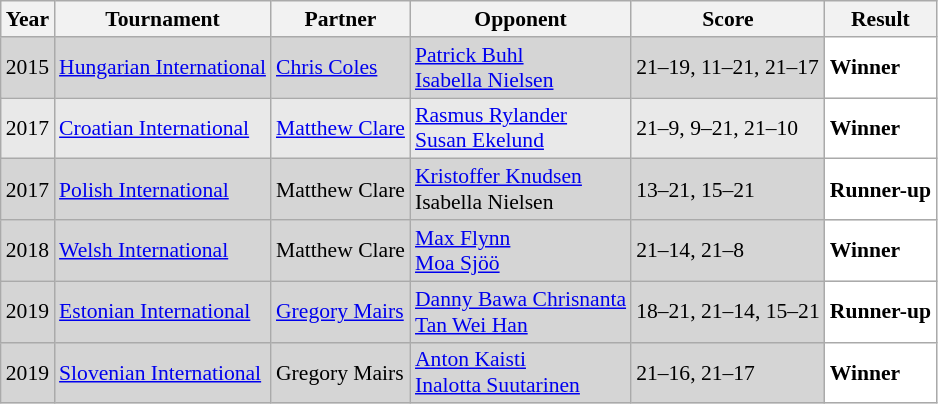<table class="sortable wikitable" style="font-size: 90%;">
<tr>
<th>Year</th>
<th>Tournament</th>
<th>Partner</th>
<th>Opponent</th>
<th>Score</th>
<th>Result</th>
</tr>
<tr style="background:#D5D5D5">
<td align="center">2015</td>
<td align="left"><a href='#'>Hungarian International</a></td>
<td align="left"> <a href='#'>Chris Coles</a></td>
<td align="left"> <a href='#'>Patrick Buhl</a> <br>  <a href='#'>Isabella Nielsen</a></td>
<td align="left">21–19, 11–21, 21–17</td>
<td style="text-align:left; background:white"> <strong>Winner</strong></td>
</tr>
<tr style="background:#E9E9E9">
<td align="center">2017</td>
<td align="left"><a href='#'>Croatian International</a></td>
<td align="left"> <a href='#'>Matthew Clare</a></td>
<td align="left"> <a href='#'>Rasmus Rylander</a> <br>  <a href='#'>Susan Ekelund</a></td>
<td align="left">21–9, 9–21, 21–10</td>
<td style="text-align:left; background:white"> <strong>Winner</strong></td>
</tr>
<tr style="background:#D5D5D5">
<td align="center">2017</td>
<td align="left"><a href='#'>Polish International</a></td>
<td align="left"> Matthew Clare</td>
<td align="left"> <a href='#'>Kristoffer Knudsen</a> <br>  Isabella Nielsen</td>
<td align="left">13–21, 15–21</td>
<td style="text-align:left; background:white"> <strong>Runner-up</strong></td>
</tr>
<tr style="background:#D5D5D5">
<td align="center">2018</td>
<td align="left"><a href='#'>Welsh International</a></td>
<td align="left"> Matthew Clare</td>
<td align="left"> <a href='#'>Max Flynn</a> <br>  <a href='#'>Moa Sjöö</a></td>
<td align="left">21–14, 21–8</td>
<td style="text-align:left; background:white"> <strong>Winner</strong></td>
</tr>
<tr style="background:#D5D5D5">
<td align="center">2019</td>
<td align="left"><a href='#'>Estonian International</a></td>
<td align="left"> <a href='#'>Gregory Mairs</a></td>
<td align="left"> <a href='#'>Danny Bawa Chrisnanta</a> <br>  <a href='#'>Tan Wei Han</a></td>
<td align="left">18–21, 21–14, 15–21</td>
<td style="text-align:left; background:white"> <strong>Runner-up</strong></td>
</tr>
<tr style="background:#D5D5D5">
<td align="center">2019</td>
<td align="left"><a href='#'>Slovenian International</a></td>
<td align="left"> Gregory Mairs</td>
<td align="left"> <a href='#'>Anton Kaisti</a> <br>  <a href='#'>Inalotta Suutarinen</a></td>
<td align="left">21–16, 21–17</td>
<td style="text-align:left; background:white"> <strong>Winner</strong></td>
</tr>
</table>
